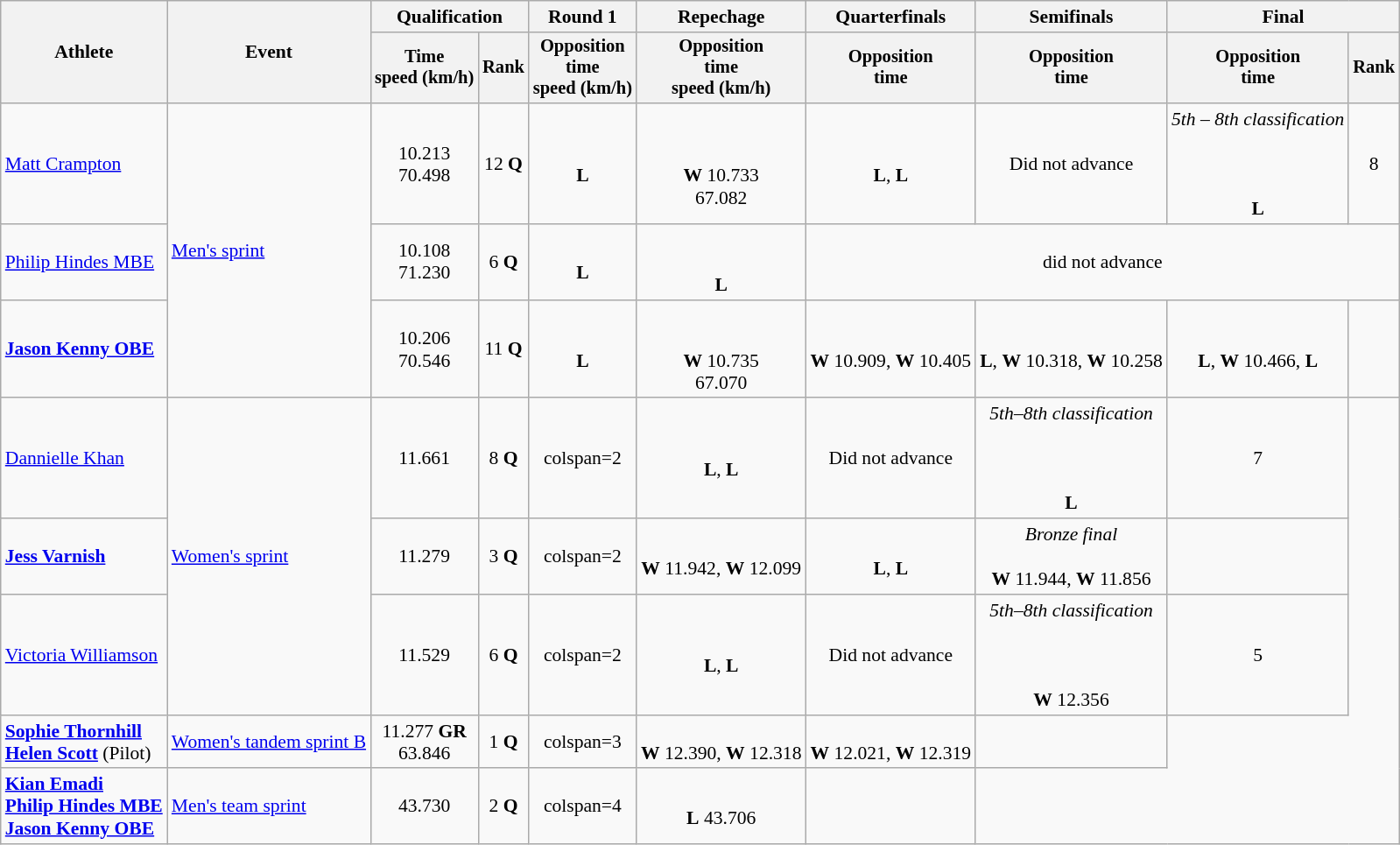<table class="wikitable" style="font-size:90%;">
<tr>
<th rowspan=2>Athlete</th>
<th rowspan=2>Event</th>
<th colspan=2>Qualification</th>
<th>Round 1</th>
<th>Repechage</th>
<th>Quarterfinals</th>
<th>Semifinals</th>
<th colspan=2>Final</th>
</tr>
<tr style="font-size:95%">
<th>Time<br>speed (km/h)</th>
<th>Rank</th>
<th>Opposition<br>time<br>speed (km/h)</th>
<th>Opposition<br>time<br>speed (km/h)</th>
<th>Opposition<br>time</th>
<th>Opposition<br>time</th>
<th>Opposition<br>time</th>
<th>Rank</th>
</tr>
<tr align=center>
<td align=left><a href='#'>Matt Crampton</a></td>
<td style="text-align:left;" rowspan="3"><a href='#'>Men's sprint</a></td>
<td>10.213<br>70.498</td>
<td>12 <strong>Q</strong></td>
<td><br><strong>L</strong></td>
<td><br><br><strong>W</strong> 10.733<br>67.082</td>
<td><br><strong>L</strong>, <strong>L</strong></td>
<td>Did not advance</td>
<td><em>5th – 8th classification</em><br><br><br><br><strong>L</strong></td>
<td>8</td>
</tr>
<tr align=center>
<td align=left><a href='#'>Philip Hindes MBE</a></td>
<td>10.108<br>71.230</td>
<td>6 <strong>Q</strong></td>
<td><br><strong>L</strong></td>
<td><br><br><strong>L</strong></td>
<td colspan="4">did not advance</td>
</tr>
<tr align=center>
<td align=left><strong><a href='#'>Jason Kenny OBE</a></strong></td>
<td>10.206<br>70.546</td>
<td>11 <strong>Q</strong></td>
<td><br><strong>L</strong></td>
<td><br><br><strong>W</strong> 10.735<br>67.070</td>
<td><br><strong>W</strong> 10.909, <strong>W</strong> 10.405</td>
<td><br><strong>L</strong>, <strong>W</strong> 10.318, <strong>W</strong> 10.258</td>
<td><br><strong>L</strong>, <strong>W</strong> 10.466, <strong>L</strong></td>
<td></td>
</tr>
<tr align=center>
<td align=left><a href='#'>Dannielle Khan</a></td>
<td style="text-align:left;" rowspan="3"><a href='#'>Women's sprint</a></td>
<td>11.661</td>
<td>8 <strong>Q</strong></td>
<td>colspan=2 </td>
<td><br><strong>L</strong>, <strong>L</strong></td>
<td>Did not advance</td>
<td><em>5th–8th classification</em><br><br><br><br><strong>L</strong></td>
<td>7</td>
</tr>
<tr align=center>
<td align=left><strong><a href='#'>Jess Varnish</a></strong></td>
<td>11.279</td>
<td>3 <strong>Q</strong></td>
<td>colspan=2 </td>
<td><br><strong>W</strong> 11.942, <strong>W</strong> 12.099</td>
<td><br><strong>L</strong>, <strong>L</strong></td>
<td><em>Bronze final</em><br><br><strong>W</strong> 11.944, <strong>W</strong> 11.856</td>
<td></td>
</tr>
<tr align=center>
<td align=left><a href='#'>Victoria Williamson</a></td>
<td>11.529</td>
<td>6 <strong>Q</strong></td>
<td>colspan=2 </td>
<td><br><strong>L</strong>, <strong>L</strong></td>
<td>Did not advance</td>
<td><em>5th–8th classification</em><br><br><br><br><strong>W</strong> 12.356</td>
<td>5</td>
</tr>
<tr align=center>
<td align=left><strong><a href='#'>Sophie Thornhill</a><br><a href='#'>Helen Scott</a></strong> (Pilot)</td>
<td align=left><a href='#'>Women's tandem sprint B</a></td>
<td>11.277 <strong>GR</strong><br>63.846</td>
<td>1 <strong>Q</strong></td>
<td>colspan=3 </td>
<td><br><strong>W</strong> 12.390, <strong>W</strong> 12.318</td>
<td><br><strong>W</strong> 12.021, <strong>W</strong> 12.319</td>
<td></td>
</tr>
<tr align=center>
<td align=left><strong><a href='#'>Kian Emadi</a><br><a href='#'>Philip Hindes MBE</a><br><a href='#'>Jason Kenny OBE</a></strong></td>
<td align=left><a href='#'>Men's team sprint</a></td>
<td>43.730</td>
<td>2 <strong>Q</strong></td>
<td>colspan=4 </td>
<td><br><strong>L</strong> 43.706</td>
<td></td>
</tr>
</table>
